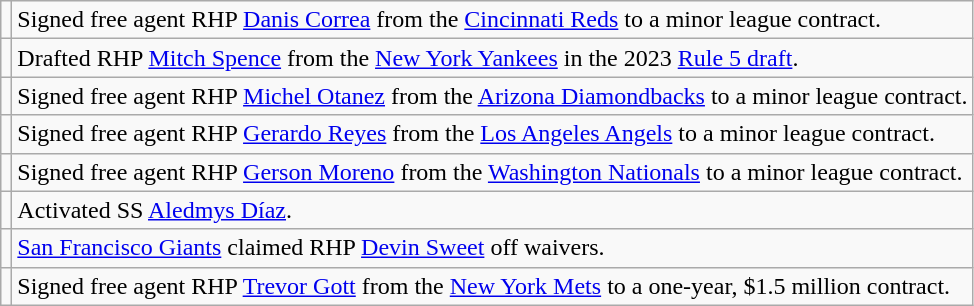<table class="wikitable">
<tr>
<td></td>
<td>Signed free agent RHP <a href='#'>Danis Correa</a> from the <a href='#'>Cincinnati Reds</a> to a minor league contract.</td>
</tr>
<tr>
<td></td>
<td>Drafted RHP <a href='#'>Mitch Spence</a> from the <a href='#'>New York Yankees</a> in the 2023 <a href='#'>Rule 5 draft</a>.</td>
</tr>
<tr>
<td></td>
<td>Signed free agent RHP <a href='#'>Michel Otanez</a> from the <a href='#'>Arizona Diamondbacks</a> to a minor league contract.</td>
</tr>
<tr>
<td></td>
<td>Signed free agent RHP <a href='#'>Gerardo Reyes</a> from the <a href='#'>Los Angeles Angels</a> to a minor league contract.</td>
</tr>
<tr>
<td></td>
<td>Signed free agent RHP <a href='#'>Gerson Moreno</a> from the <a href='#'>Washington Nationals</a> to a minor league contract.</td>
</tr>
<tr>
<td></td>
<td>Activated SS <a href='#'>Aledmys Díaz</a>.</td>
</tr>
<tr>
<td></td>
<td><a href='#'>San Francisco Giants</a> claimed RHP <a href='#'>Devin Sweet</a> off waivers.</td>
</tr>
<tr>
<td></td>
<td>Signed free agent RHP <a href='#'>Trevor Gott</a> from the <a href='#'>New York Mets</a> to a one-year, $1.5 million contract.</td>
</tr>
</table>
